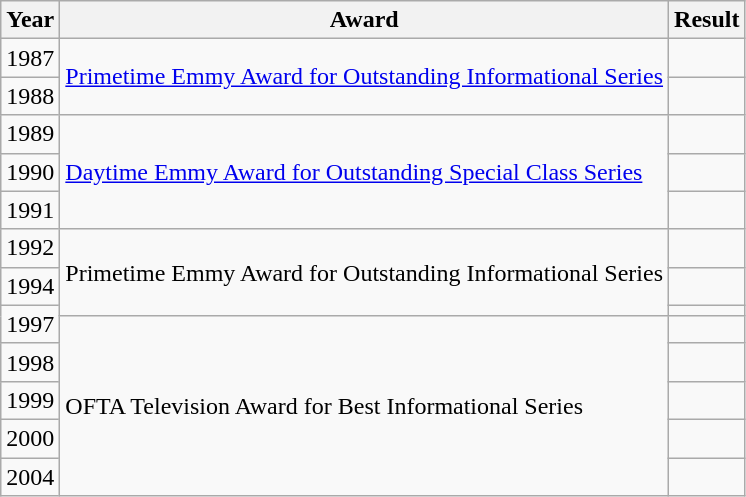<table class="wikitable sortable">
<tr>
<th>Year</th>
<th>Award</th>
<th>Result</th>
</tr>
<tr>
<td>1987</td>
<td rowspan="2"><a href='#'>Primetime Emmy Award for Outstanding Informational Series</a></td>
<td></td>
</tr>
<tr>
<td>1988</td>
<td></td>
</tr>
<tr>
<td>1989</td>
<td rowspan="3"><a href='#'>Daytime Emmy Award for Outstanding Special Class Series</a></td>
<td></td>
</tr>
<tr>
<td>1990</td>
<td></td>
</tr>
<tr>
<td>1991</td>
<td></td>
</tr>
<tr>
<td>1992</td>
<td rowspan="3">Primetime Emmy Award for Outstanding Informational Series</td>
<td></td>
</tr>
<tr>
<td>1994</td>
<td></td>
</tr>
<tr>
<td rowspan="2">1997</td>
<td></td>
</tr>
<tr>
<td rowspan="5">OFTA Television Award for Best Informational Series</td>
<td></td>
</tr>
<tr>
<td>1998</td>
<td></td>
</tr>
<tr>
<td>1999</td>
<td></td>
</tr>
<tr>
<td>2000</td>
<td></td>
</tr>
<tr>
<td>2004</td>
<td></td>
</tr>
</table>
